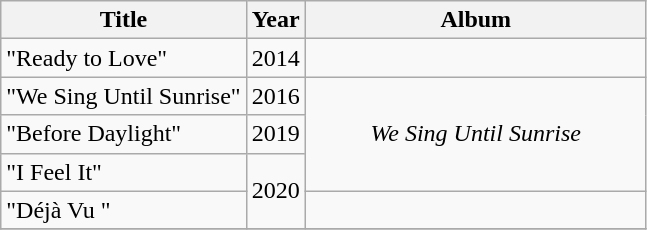<table class="wikitable" style="text-align:center;">
<tr>
<th scope="col">Title</th>
<th scope="col">Year</th>
<th scope="col" width="220">Album</th>
</tr>
<tr>
<td align="left">"Ready to Love"</td>
<td>2014</td>
<td></td>
</tr>
<tr>
<td align="left">"We Sing Until Sunrise"</td>
<td>2016</td>
<td rowspan="3"><em>We Sing Until Sunrise</em></td>
</tr>
<tr>
<td align="left">"Before Daylight"</td>
<td>2019</td>
</tr>
<tr>
<td align="left">"I Feel It"</td>
<td rowspan="2">2020</td>
</tr>
<tr>
<td align="left">"Déjà Vu "</td>
<td></td>
</tr>
<tr>
</tr>
</table>
